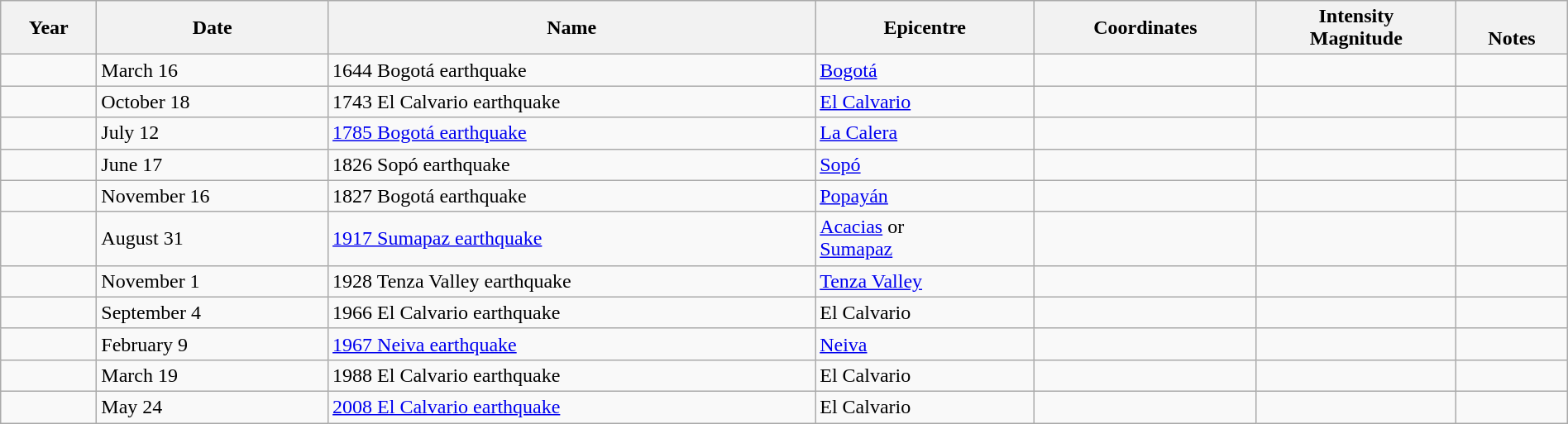<table class="wikitable sortable mw-collapsible" width=100%>
<tr>
<th>Year</th>
<th>Date</th>
<th>Name</th>
<th>Epicentre</th>
<th>Coordinates</th>
<th>Intensity<br>Magnitude</th>
<th class=unsortable><br>Notes</th>
</tr>
<tr>
<td></td>
<td>March 16</td>
<td>1644 Bogotá earthquake</td>
<td><a href='#'>Bogotá</a></td>
<td></td>
<td></td>
<td></td>
</tr>
<tr>
<td></td>
<td>October 18</td>
<td>1743 El Calvario earthquake</td>
<td><a href='#'>El Calvario</a></td>
<td></td>
<td></td>
<td></td>
</tr>
<tr>
<td></td>
<td>July 12</td>
<td><a href='#'>1785 Bogotá earthquake</a></td>
<td><a href='#'>La Calera</a></td>
<td></td>
<td></td>
<td></td>
</tr>
<tr>
<td></td>
<td>June 17</td>
<td>1826 Sopó earthquake</td>
<td><a href='#'>Sopó</a></td>
<td></td>
<td></td>
<td></td>
</tr>
<tr>
<td></td>
<td>November 16</td>
<td>1827 Bogotá earthquake</td>
<td><a href='#'>Popayán</a></td>
<td></td>
<td></td>
<td></td>
</tr>
<tr>
<td></td>
<td>August 31</td>
<td><a href='#'>1917 Sumapaz earthquake</a></td>
<td><a href='#'>Acacias</a> or<br><a href='#'>Sumapaz</a></td>
<td></td>
<td></td>
<td></td>
</tr>
<tr>
<td></td>
<td>November 1</td>
<td>1928 Tenza Valley earthquake</td>
<td><a href='#'>Tenza Valley</a></td>
<td></td>
<td></td>
<td></td>
</tr>
<tr>
<td></td>
<td>September 4</td>
<td>1966 El Calvario earthquake</td>
<td>El Calvario</td>
<td></td>
<td></td>
<td></td>
</tr>
<tr>
<td></td>
<td>February 9</td>
<td><a href='#'>1967 Neiva earthquake</a></td>
<td><a href='#'>Neiva</a></td>
<td></td>
<td></td>
<td></td>
</tr>
<tr>
<td></td>
<td>March 19</td>
<td>1988 El Calvario earthquake</td>
<td>El Calvario</td>
<td></td>
<td></td>
<td></td>
</tr>
<tr>
<td></td>
<td>May 24</td>
<td><a href='#'>2008 El Calvario earthquake</a></td>
<td>El Calvario</td>
<td></td>
<td></td>
<td></td>
</tr>
</table>
